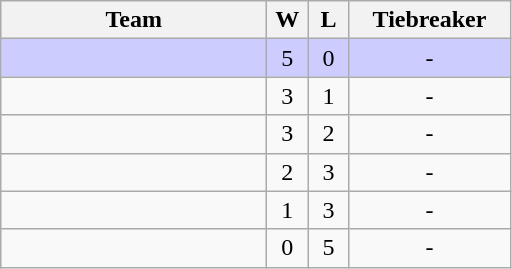<table class=wikitable style=text-align:center>
<tr>
<th width=170>Team</th>
<th width=20>W</th>
<th width=20>L</th>
<th width=100>Tiebreaker</th>
</tr>
<tr style="background:#ccccff;">
<td align=left></td>
<td>5</td>
<td>0</td>
<td>-</td>
</tr>
<tr>
<td align=left></td>
<td>3</td>
<td>1</td>
<td>-</td>
</tr>
<tr>
<td align=left></td>
<td>3</td>
<td>2</td>
<td>-</td>
</tr>
<tr>
<td align=left></td>
<td>2</td>
<td>3</td>
<td>-</td>
</tr>
<tr>
<td align=left></td>
<td>1</td>
<td>3</td>
<td>-</td>
</tr>
<tr>
<td align=left></td>
<td>0</td>
<td>5</td>
<td>-</td>
</tr>
</table>
